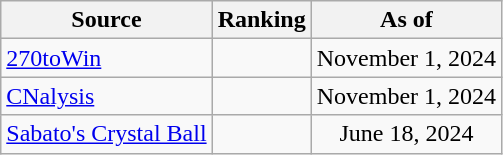<table class="wikitable" style="text-align:center">
<tr>
<th>Source</th>
<th>Ranking</th>
<th>As of</th>
</tr>
<tr>
<td align="left"><a href='#'>270toWin</a></td>
<td></td>
<td>November 1, 2024</td>
</tr>
<tr>
<td align=left><a href='#'>CNalysis</a></td>
<td></td>
<td>November 1, 2024</td>
</tr>
<tr>
<td align="left"><a href='#'>Sabato's Crystal Ball</a></td>
<td></td>
<td>June 18, 2024</td>
</tr>
</table>
